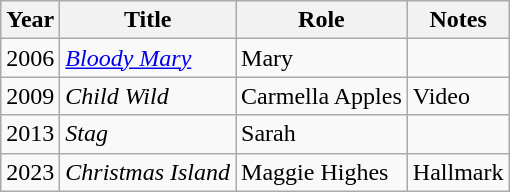<table class="wikitable sortable">
<tr>
<th>Year</th>
<th>Title</th>
<th>Role</th>
<th class="unsortable">Notes</th>
</tr>
<tr>
<td>2006</td>
<td><em><a href='#'>Bloody Mary</a></em></td>
<td>Mary</td>
<td></td>
</tr>
<tr>
<td>2009</td>
<td><em>Child Wild</em></td>
<td>Carmella Apples</td>
<td>Video</td>
</tr>
<tr>
<td>2013</td>
<td><em>Stag</em></td>
<td>Sarah</td>
</tr>
<tr>
<td>2023</td>
<td><em>Christmas Island</em></td>
<td>Maggie Highes</td>
<td>Hallmark</td>
</tr>
</table>
